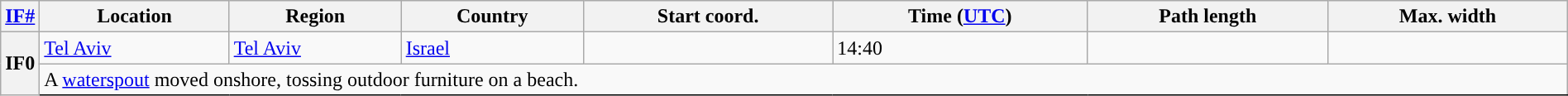<table class="wikitable sortable" style="width:100%;">
<tr>
<th scope="col" width="2%" align="center"><a href='#'>IF#</a></th>
<th scope="col" align="center" class="unsortable">Location</th>
<th scope="col" align="center" class="unsortable">Region</th>
<th scope="col" align="center">Country</th>
<th scope="col" align="center">Start coord.</th>
<th scope="col" align="center">Time (<a href='#'>UTC</a>)</th>
<th scope="col" align="center">Path length</th>
<th scope="col" align="center">Max. width</th>
</tr>
<tr>
<th scope="row" rowspan="2" style="background-color:#">IF0</th>
<td><a href='#'>Tel Aviv</a></td>
<td><a href='#'>Tel Aviv</a></td>
<td><a href='#'>Israel</a></td>
<td></td>
<td>14:40</td>
<td></td>
<td></td>
</tr>
<tr class="expand-child">
<td colspan="8" style=" border-bottom: 1px solid black;">A <a href='#'>waterspout</a> moved onshore, tossing outdoor furniture on a beach.</td>
</tr>
</table>
